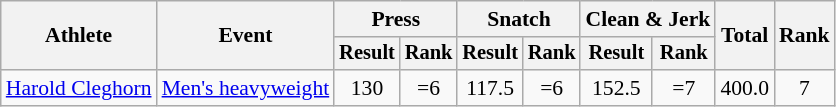<table class="wikitable" style="font-size:90%">
<tr>
<th rowspan="2">Athlete</th>
<th rowspan="2">Event</th>
<th colspan="2">Press</th>
<th colspan="2">Snatch</th>
<th colspan="2">Clean & Jerk</th>
<th rowspan="2">Total</th>
<th rowspan="2">Rank</th>
</tr>
<tr style="font-size:95%">
<th>Result</th>
<th>Rank</th>
<th>Result</th>
<th>Rank</th>
<th>Result</th>
<th>Rank</th>
</tr>
<tr align=center>
<td align=left><a href='#'>Harold Cleghorn</a></td>
<td align=left><a href='#'>Men's heavyweight</a></td>
<td>130</td>
<td>=6</td>
<td>117.5</td>
<td>=6</td>
<td>152.5</td>
<td>=7</td>
<td>400.0</td>
<td>7</td>
</tr>
</table>
